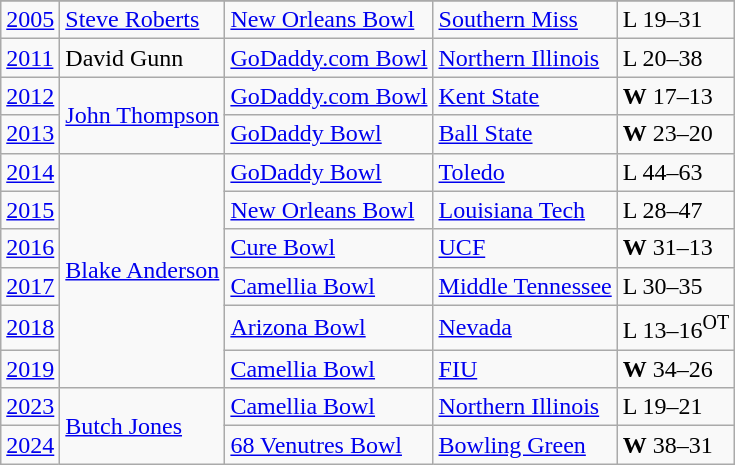<table class="wikitable">
<tr>
</tr>
<tr>
<td><a href='#'>2005</a></td>
<td><a href='#'>Steve Roberts</a></td>
<td><a href='#'>New Orleans Bowl</a></td>
<td><a href='#'>Southern Miss</a></td>
<td>L 19–31</td>
</tr>
<tr>
<td><a href='#'>2011</a></td>
<td>David Gunn</td>
<td><a href='#'>GoDaddy.com Bowl</a></td>
<td><a href='#'>Northern Illinois</a></td>
<td>L 20–38</td>
</tr>
<tr>
<td><a href='#'>2012</a></td>
<td rowspan="2"><a href='#'>John Thompson</a></td>
<td><a href='#'>GoDaddy.com Bowl</a></td>
<td><a href='#'>Kent State</a></td>
<td><strong>W</strong> 17–13</td>
</tr>
<tr>
<td><a href='#'>2013</a></td>
<td><a href='#'>GoDaddy Bowl</a></td>
<td><a href='#'>Ball State</a></td>
<td><strong>W</strong> 23–20</td>
</tr>
<tr>
<td><a href='#'>2014</a></td>
<td rowspan="6"><a href='#'>Blake Anderson</a></td>
<td><a href='#'>GoDaddy Bowl</a></td>
<td><a href='#'>Toledo</a></td>
<td>L 44–63</td>
</tr>
<tr>
<td><a href='#'>2015</a></td>
<td><a href='#'>New Orleans Bowl</a></td>
<td><a href='#'>Louisiana Tech</a></td>
<td>L 28–47</td>
</tr>
<tr>
<td><a href='#'>2016</a></td>
<td><a href='#'>Cure Bowl</a></td>
<td><a href='#'>UCF</a></td>
<td><strong>W</strong> 31–13</td>
</tr>
<tr>
<td><a href='#'>2017</a></td>
<td><a href='#'>Camellia Bowl</a></td>
<td><a href='#'>Middle Tennessee</a></td>
<td>L 30–35</td>
</tr>
<tr>
<td><a href='#'>2018</a></td>
<td><a href='#'>Arizona Bowl</a></td>
<td><a href='#'>Nevada</a></td>
<td>L 13–16<sup>OT</sup></td>
</tr>
<tr>
<td><a href='#'>2019</a></td>
<td><a href='#'>Camellia Bowl</a></td>
<td><a href='#'>FIU</a></td>
<td><strong>W</strong> 34–26</td>
</tr>
<tr>
<td><a href='#'>2023</a></td>
<td rowspan="2"><a href='#'>Butch Jones</a></td>
<td><a href='#'>Camellia Bowl</a></td>
<td><a href='#'>Northern Illinois</a></td>
<td>L 19–21</td>
</tr>
<tr>
<td><a href='#'>2024</a></td>
<td><a href='#'>68 Venutres Bowl</a></td>
<td><a href='#'>Bowling Green</a></td>
<td><strong>W</strong> 38–31</td>
</tr>
</table>
